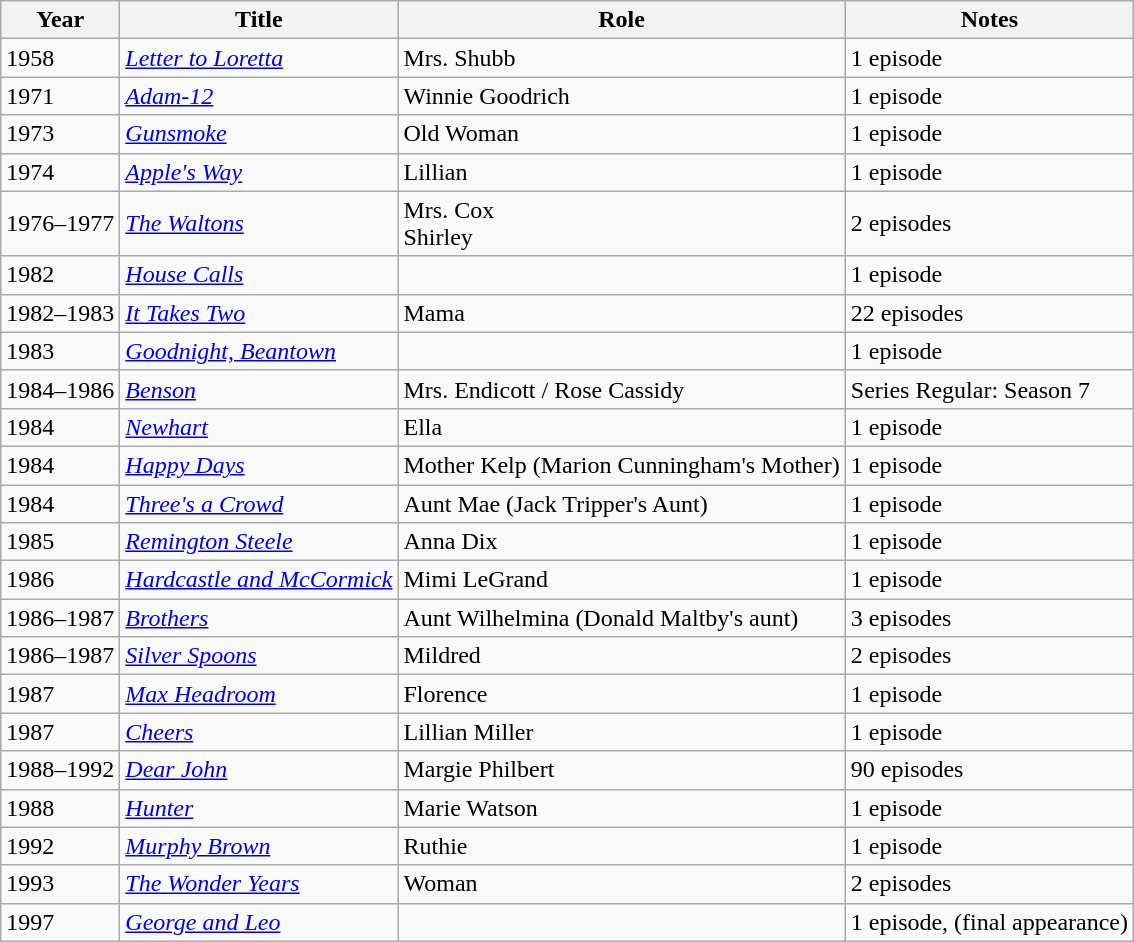<table class="wikitable sortable">
<tr>
<th>Year</th>
<th>Title</th>
<th>Role</th>
<th class="unsortable">Notes</th>
</tr>
<tr>
<td>1958</td>
<td><em><a href='#'>Letter to Loretta</a></em></td>
<td>Mrs. Shubb</td>
<td>1 episode</td>
</tr>
<tr>
<td>1971</td>
<td><em><a href='#'>Adam-12</a></em></td>
<td>Winnie Goodrich</td>
<td>1 episode</td>
</tr>
<tr>
<td>1973</td>
<td><em><a href='#'>Gunsmoke</a></em></td>
<td>Old Woman</td>
<td>1 episode</td>
</tr>
<tr>
<td>1974</td>
<td><em><a href='#'>Apple's Way</a></em></td>
<td>Lillian</td>
<td>1 episode</td>
</tr>
<tr>
<td>1976–1977</td>
<td><em><a href='#'>The Waltons</a></em></td>
<td>Mrs. Cox<br>Shirley</td>
<td>2 episodes</td>
</tr>
<tr>
<td>1982</td>
<td><em><a href='#'>House Calls</a></em></td>
<td></td>
<td>1 episode</td>
</tr>
<tr>
<td>1982–1983</td>
<td><em><a href='#'>It Takes Two</a></em></td>
<td>Mama</td>
<td>22 episodes</td>
</tr>
<tr>
<td>1983</td>
<td><em><a href='#'>Goodnight, Beantown</a></em></td>
<td></td>
<td>1 episode</td>
</tr>
<tr>
<td>1984–1986</td>
<td><em><a href='#'>Benson</a></em></td>
<td>Mrs. Endicott / Rose Cassidy</td>
<td>Series Regular: Season 7</td>
</tr>
<tr>
<td>1984</td>
<td><em><a href='#'>Newhart</a></em></td>
<td>Ella</td>
<td>1 episode</td>
</tr>
<tr>
<td>1984</td>
<td><em><a href='#'>Happy Days</a></em></td>
<td>Mother Kelp (Marion Cunningham's Mother)</td>
<td>1 episode</td>
</tr>
<tr>
<td>1984</td>
<td><em><a href='#'>Three's a Crowd</a></em></td>
<td>Aunt Mae (Jack Tripper's Aunt)</td>
<td>1 episode</td>
</tr>
<tr>
<td>1985</td>
<td><em><a href='#'>Remington Steele</a></em></td>
<td>Anna Dix</td>
<td>1 episode</td>
</tr>
<tr>
<td>1986</td>
<td><em><a href='#'>Hardcastle and McCormick</a></em></td>
<td>Mimi LeGrand</td>
<td>1 episode</td>
</tr>
<tr>
<td>1986–1987</td>
<td><em><a href='#'>Brothers</a></em></td>
<td>Aunt Wilhelmina (Donald Maltby's aunt)</td>
<td>3 episodes</td>
</tr>
<tr>
<td>1986–1987</td>
<td><em><a href='#'>Silver Spoons</a></em></td>
<td>Mildred</td>
<td>2 episodes</td>
</tr>
<tr>
<td>1987</td>
<td><em><a href='#'>Max Headroom</a></em></td>
<td>Florence</td>
<td>1 episode</td>
</tr>
<tr>
<td>1987</td>
<td><em><a href='#'>Cheers</a></em></td>
<td>Lillian Miller</td>
<td>1 episode</td>
</tr>
<tr>
<td>1988–1992</td>
<td><em><a href='#'>Dear John</a></em></td>
<td>Margie Philbert</td>
<td>90 episodes</td>
</tr>
<tr>
<td>1988</td>
<td><em><a href='#'>Hunter</a></em></td>
<td>Marie Watson</td>
<td>1 episode</td>
</tr>
<tr>
<td>1992</td>
<td><em><a href='#'>Murphy Brown</a></em></td>
<td>Ruthie</td>
<td>1 episode</td>
</tr>
<tr>
<td>1993</td>
<td><em><a href='#'>The Wonder Years</a></em></td>
<td>Woman</td>
<td>2 episodes</td>
</tr>
<tr>
<td>1997</td>
<td><em><a href='#'>George and Leo</a></em></td>
<td></td>
<td>1 episode, (final appearance)</td>
</tr>
</table>
